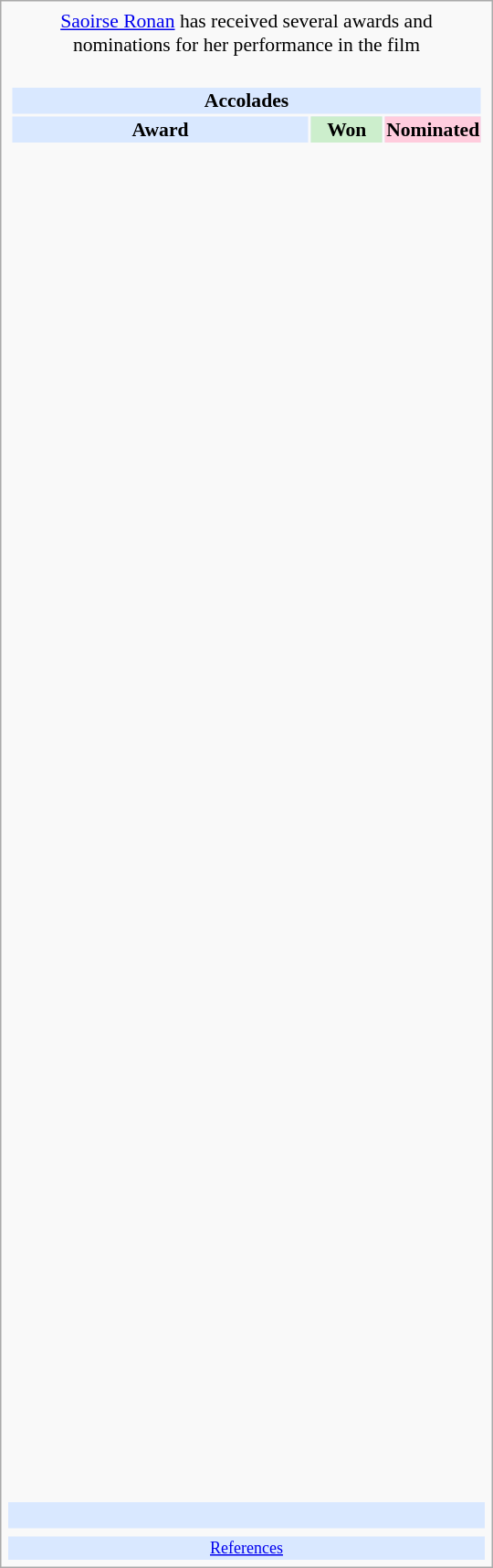<table class="infobox" style="width: 25em; text-align: left; font-size: 90%; vertical-align: middle;">
<tr>
<td colspan="3" style="text-align:center;"> <a href='#'>Saoirse Ronan</a> has received several awards and nominations for her performance in the film</td>
</tr>
<tr>
<td colspan=3><br><table class="collapsible collapsed" style="width:100%;">
<tr>
<th colspan="3" style="background:#d9e8ff; text-align:center;">Accolades</th>
</tr>
<tr style="background:#d9e8ff; text-align:center; text-align:center;">
<td><strong>Award</strong></td>
<td style="background:#cec; text-size:0.9em; width:50px;"><strong>Won</strong></td>
<td style="background:#fcd; text-size:0.9em; width:50px;"><strong>Nominated</strong></td>
</tr>
<tr>
<td style="text-align:center;"><br></td>
<td></td>
<td></td>
</tr>
<tr>
<td style="text-align:center;"><br></td>
<td></td>
<td></td>
</tr>
<tr>
<td style="text-align:center;"><br></td>
<td></td>
<td></td>
</tr>
<tr>
<td style="text-align:center;"><br></td>
<td></td>
<td></td>
</tr>
<tr>
<td style="text-align:center;"><br></td>
<td></td>
<td></td>
</tr>
<tr>
<td style="text-align:center;"><br></td>
<td></td>
<td></td>
</tr>
<tr>
<td style="text-align:center;"><br></td>
<td></td>
<td></td>
</tr>
<tr>
<td style="text-align:center;"><br></td>
<td></td>
<td></td>
</tr>
<tr>
<td style="text-align:center;"><br></td>
<td></td>
<td></td>
</tr>
<tr>
<td style="text-align:center;"><br></td>
<td></td>
<td></td>
</tr>
<tr>
<td style="text-align:center;"><br></td>
<td></td>
<td></td>
</tr>
<tr>
<td style="text-align:center;"><br></td>
<td></td>
<td></td>
</tr>
<tr>
<td style="text-align:center;"><br></td>
<td></td>
<td></td>
</tr>
<tr>
<td style="text-align:center;"><br></td>
<td></td>
<td></td>
</tr>
<tr>
<td style="text-align:center;"><br></td>
<td></td>
<td></td>
</tr>
<tr>
<td style="text-align:center;"><br></td>
<td></td>
<td></td>
</tr>
<tr>
<td style="text-align:center;"><br></td>
<td></td>
<td></td>
</tr>
<tr>
<td style="text-align:center;"><br></td>
<td></td>
<td></td>
</tr>
<tr>
<td style="text-align:center;"><br></td>
<td></td>
<td></td>
</tr>
<tr>
<td style="text-align:center;"><br></td>
<td></td>
<td></td>
</tr>
<tr>
<td style="text-align:center;"><br></td>
<td></td>
<td></td>
</tr>
<tr>
<td style="text-align:center;"><br></td>
<td></td>
<td></td>
</tr>
<tr>
<td style="text-align:center;"><br></td>
<td></td>
<td></td>
</tr>
<tr>
<td style="text-align:center;"><br></td>
<td></td>
<td></td>
</tr>
<tr>
<td style="text-align:center;"><br></td>
<td></td>
<td></td>
</tr>
<tr>
<td style="text-align:center;"><br></td>
<td></td>
<td></td>
</tr>
<tr>
<td style="text-align:center;"><br></td>
<td></td>
<td></td>
</tr>
<tr>
<td style="text-align:center;"><br></td>
<td></td>
<td></td>
</tr>
<tr>
<td style="text-align:center;"><br></td>
<td></td>
<td></td>
</tr>
<tr>
<td style="text-align:center;"><br></td>
<td></td>
<td></td>
</tr>
<tr>
<td style="text-align:center;"><br></td>
<td></td>
<td></td>
</tr>
<tr>
<td style="text-align:center;"><br></td>
<td></td>
<td></td>
</tr>
<tr>
<td style="text-align:center;"><br></td>
<td></td>
<td></td>
</tr>
<tr>
<td style="text-align:center;"><br></td>
<td></td>
<td></td>
</tr>
<tr>
<td style="text-align:center;"><br></td>
<td></td>
<td></td>
</tr>
<tr>
<td style="text-align:center;"><br></td>
<td></td>
<td></td>
</tr>
<tr>
<td style="text-align:center;"><br></td>
<td></td>
<td></td>
</tr>
<tr>
<td style="text-align:center;"><br></td>
<td></td>
<td></td>
</tr>
<tr>
<td style="text-align:center;"><br></td>
<td></td>
<td></td>
</tr>
<tr>
<td style="text-align:center;"><br></td>
<td></td>
<td></td>
</tr>
<tr>
<td style="text-align:center;"><br></td>
<td></td>
<td></td>
</tr>
<tr>
<td style="text-align:center;"><br></td>
<td></td>
<td></td>
</tr>
<tr>
<td style="text-align:center;"><br></td>
<td></td>
<td></td>
</tr>
<tr>
<td style="text-align:center;"><br></td>
<td></td>
<td></td>
</tr>
<tr>
<td style="text-align:center;"><br></td>
<td></td>
<td></td>
</tr>
<tr>
<td style="text-align:center;"><br></td>
<td></td>
<td></td>
</tr>
<tr>
<td style="text-align:center;"><br></td>
<td></td>
<td></td>
</tr>
</table>
</td>
</tr>
<tr style="background:#d9e8ff;">
<td style="text-align:center;" colspan="3"><br></td>
</tr>
<tr>
<td></td>
<td></td>
<td></td>
</tr>
<tr style="background:#d9e8ff;">
<td colspan="3" style="font-size: smaller; text-align:center;"><a href='#'>References</a></td>
</tr>
</table>
